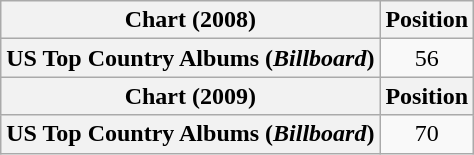<table class="wikitable plainrowheaders" style="text-align:center">
<tr>
<th scope="col">Chart (2008)</th>
<th scope="col">Position</th>
</tr>
<tr>
<th scope="row">US Top Country Albums (<em>Billboard</em>)</th>
<td>56</td>
</tr>
<tr>
<th scope="col">Chart (2009)</th>
<th scope="col">Position</th>
</tr>
<tr>
<th scope="row">US Top Country Albums (<em>Billboard</em>)</th>
<td>70</td>
</tr>
</table>
